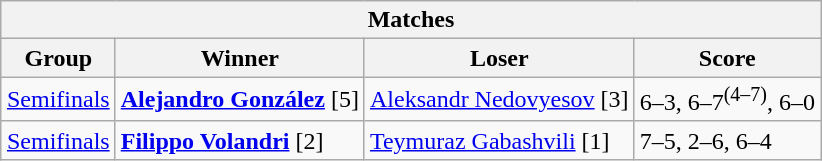<table class="wikitable collapsible uncollapsed" border=1 style="margin:1em auto;">
<tr>
<th colspan=4><strong>Matches</strong></th>
</tr>
<tr>
<th>Group</th>
<th>Winner</th>
<th>Loser</th>
<th>Score</th>
</tr>
<tr>
<td><a href='#'>Semifinals</a></td>
<td> <strong><a href='#'>Alejandro González</a></strong> [5]</td>
<td> <a href='#'>Aleksandr Nedovyesov</a> [3]</td>
<td>6–3, 6–7<sup>(4–7)</sup>, 6–0</td>
</tr>
<tr>
<td><a href='#'>Semifinals</a></td>
<td> <strong><a href='#'>Filippo Volandri</a></strong> [2]</td>
<td> <a href='#'>Teymuraz Gabashvili</a> [1]</td>
<td>7–5, 2–6, 6–4</td>
</tr>
</table>
